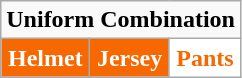<table class="wikitable"  style="display: inline-table;">
<tr>
<td align="center" Colspan="3"><strong>Uniform Combination</strong></td>
</tr>
<tr align="center">
<td style="background:#F76800; color:white"><strong>Helmet</strong></td>
<td style="background:#F76800; color:white"><strong>Jersey</strong></td>
<td style="background:white; color:#F76800"><strong>Pants</strong></td>
</tr>
</table>
